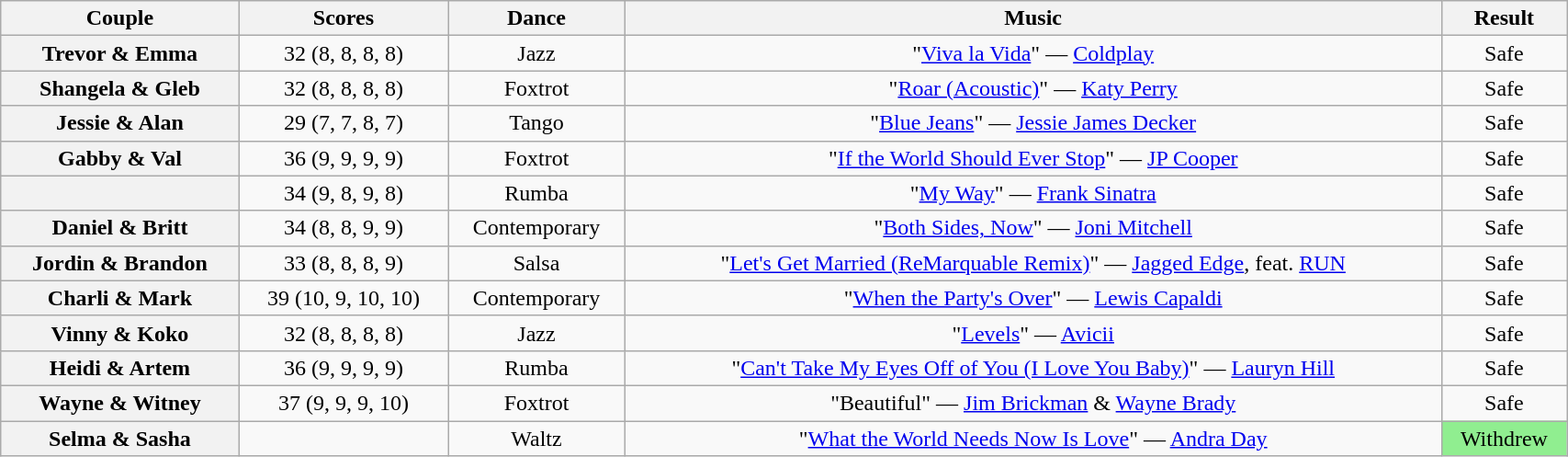<table class="wikitable sortable" style="text-align:center; width: 90%">
<tr>
<th scope="col">Couple</th>
<th scope="col">Scores</th>
<th scope="col" class="unsortable">Dance</th>
<th scope="col" class="unsortable">Music</th>
<th scope="col" class="unsortable">Result</th>
</tr>
<tr>
<th scope="row">Trevor & Emma</th>
<td>32 (8, 8, 8, 8)</td>
<td>Jazz</td>
<td>"<a href='#'>Viva la Vida</a>" — <a href='#'>Coldplay</a></td>
<td>Safe</td>
</tr>
<tr>
<th scope="row">Shangela & Gleb</th>
<td>32 (8, 8, 8, 8)</td>
<td>Foxtrot</td>
<td>"<a href='#'>Roar (Acoustic)</a>" — <a href='#'>Katy Perry</a></td>
<td>Safe</td>
</tr>
<tr>
<th scope="row">Jessie & Alan</th>
<td>29 (7, 7, 8, 7)</td>
<td>Tango</td>
<td>"<a href='#'>Blue Jeans</a>" — <a href='#'>Jessie James Decker</a></td>
<td>Safe</td>
</tr>
<tr>
<th scope="row">Gabby & Val</th>
<td>36 (9, 9, 9, 9)</td>
<td>Foxtrot</td>
<td>"<a href='#'>If the World Should Ever Stop</a>" — <a href='#'>JP Cooper</a></td>
<td>Safe</td>
</tr>
<tr>
<th scope="row"></th>
<td>34 (9, 8, 9, 8)</td>
<td>Rumba</td>
<td>"<a href='#'>My Way</a>" — <a href='#'>Frank Sinatra</a></td>
<td>Safe</td>
</tr>
<tr>
<th scope="row">Daniel & Britt</th>
<td>34 (8, 8, 9, 9)</td>
<td>Contemporary</td>
<td>"<a href='#'>Both Sides, Now</a>" — <a href='#'>Joni Mitchell</a></td>
<td>Safe</td>
</tr>
<tr>
<th scope="row">Jordin & Brandon</th>
<td>33 (8, 8, 8, 9)</td>
<td>Salsa</td>
<td>"<a href='#'>Let's Get Married (ReMarquable Remix)</a>" — <a href='#'>Jagged Edge</a>, feat. <a href='#'>RUN</a></td>
<td>Safe</td>
</tr>
<tr>
<th scope="row">Charli & Mark</th>
<td>39 (10, 9, 10, 10)</td>
<td>Contemporary</td>
<td>"<a href='#'>When the Party's Over</a>" — <a href='#'>Lewis Capaldi</a></td>
<td>Safe</td>
</tr>
<tr>
<th scope="row">Vinny & Koko</th>
<td>32 (8, 8, 8, 8)</td>
<td>Jazz</td>
<td>"<a href='#'>Levels</a>" — <a href='#'>Avicii</a></td>
<td>Safe</td>
</tr>
<tr>
<th scope="row">Heidi & Artem</th>
<td>36 (9, 9, 9, 9)</td>
<td>Rumba</td>
<td>"<a href='#'>Can't Take My Eyes Off of You (I Love You Baby)</a>" — <a href='#'>Lauryn Hill</a></td>
<td>Safe</td>
</tr>
<tr>
<th scope="row">Wayne & Witney</th>
<td>37 (9, 9, 9, 10)</td>
<td>Foxtrot</td>
<td>"Beautiful" — <a href='#'>Jim Brickman</a> & <a href='#'>Wayne Brady</a></td>
<td>Safe</td>
</tr>
<tr>
<th scope="row">Selma & Sasha</th>
<td></td>
<td>Waltz</td>
<td>"<a href='#'>What the World Needs Now Is Love</a>" — <a href='#'>Andra Day</a></td>
<td bgcolor=lightgreen>Withdrew</td>
</tr>
</table>
